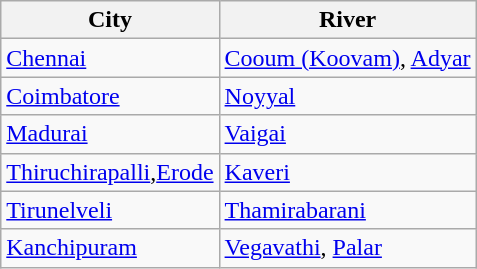<table class="wikitable sortable">
<tr>
<th>City</th>
<th>River</th>
</tr>
<tr>
<td><a href='#'>Chennai</a></td>
<td><a href='#'>Cooum (Koovam)</a>, <a href='#'>Adyar</a></td>
</tr>
<tr>
<td><a href='#'>Coimbatore</a></td>
<td><a href='#'>Noyyal</a></td>
</tr>
<tr>
<td><a href='#'>Madurai</a></td>
<td><a href='#'>Vaigai</a></td>
</tr>
<tr>
<td><a href='#'>Thiruchirapalli</a>,<a href='#'>Erode</a></td>
<td><a href='#'>Kaveri</a></td>
</tr>
<tr>
<td><a href='#'>Tirunelveli</a></td>
<td><a href='#'>Thamirabarani</a></td>
</tr>
<tr>
<td><a href='#'>Kanchipuram</a></td>
<td><a href='#'>Vegavathi</a>, <a href='#'>Palar</a></td>
</tr>
</table>
